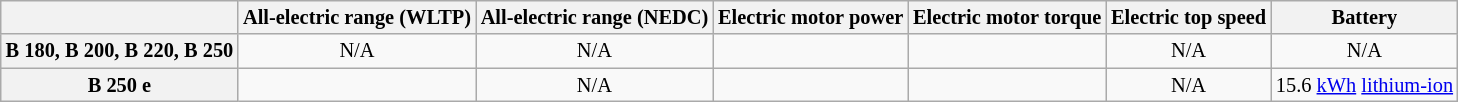<table class="wikitable" style="font-size:85%;text-align:center;">
<tr>
<th></th>
<th>All-electric range (WLTP)</th>
<th>All-electric range (NEDC)</th>
<th>Electric motor power</th>
<th>Electric motor torque</th>
<th>Electric top speed</th>
<th>Battery</th>
</tr>
<tr>
<th>B 180, B 200, B 220, B 250</th>
<td>N/A</td>
<td>N/A</td>
<td></td>
<td></td>
<td>N/A</td>
<td>N/A</td>
</tr>
<tr>
<th>B 250 e</th>
<td></td>
<td>N/A</td>
<td></td>
<td></td>
<td>N/A</td>
<td>15.6 <a href='#'>kWh</a> <a href='#'>lithium-ion</a></td>
</tr>
</table>
